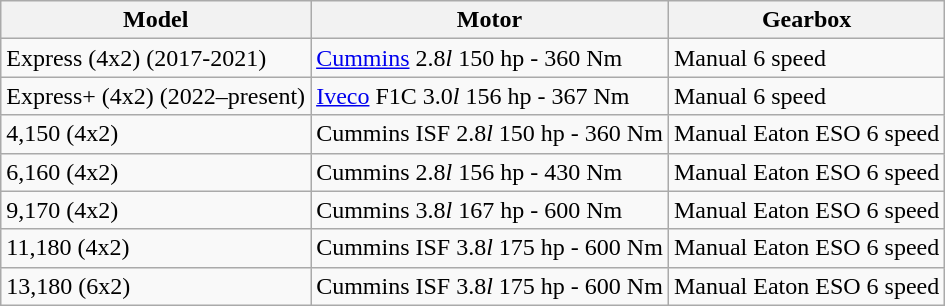<table class="wikitable">
<tr>
<th>Model</th>
<th>Motor</th>
<th>Gearbox</th>
</tr>
<tr>
<td>Express (4x2) (2017-2021)</td>
<td><a href='#'>Cummins</a> 2.8<em>l</em> 150 hp - 360 Nm</td>
<td>Manual 6 speed</td>
</tr>
<tr>
<td>Express+ (4x2) (2022–present)</td>
<td><a href='#'>Iveco</a> F1C 3.0<em>l</em> 156 hp - 367 Nm</td>
<td>Manual 6 speed</td>
</tr>
<tr>
<td>4,150 (4x2)</td>
<td>Cummins ISF 2.8<em>l</em> 150 hp - 360 Nm</td>
<td>Manual Eaton ESO 6 speed</td>
</tr>
<tr>
<td>6,160 (4x2)</td>
<td>Cummins 2.8<em>l</em> 156 hp - 430 Nm</td>
<td>Manual Eaton ESO 6 speed</td>
</tr>
<tr>
<td>9,170 (4x2)</td>
<td>Cummins 3.8<em>l</em> 167 hp - 600 Nm</td>
<td>Manual Eaton ESO 6 speed</td>
</tr>
<tr>
<td>11,180 (4x2)</td>
<td>Cummins ISF 3.8<em>l</em> 175 hp - 600 Nm</td>
<td>Manual Eaton ESO 6 speed</td>
</tr>
<tr>
<td>13,180 (6x2)</td>
<td>Cummins ISF 3.8<em>l</em> 175 hp - 600 Nm</td>
<td>Manual Eaton ESO 6 speed</td>
</tr>
</table>
